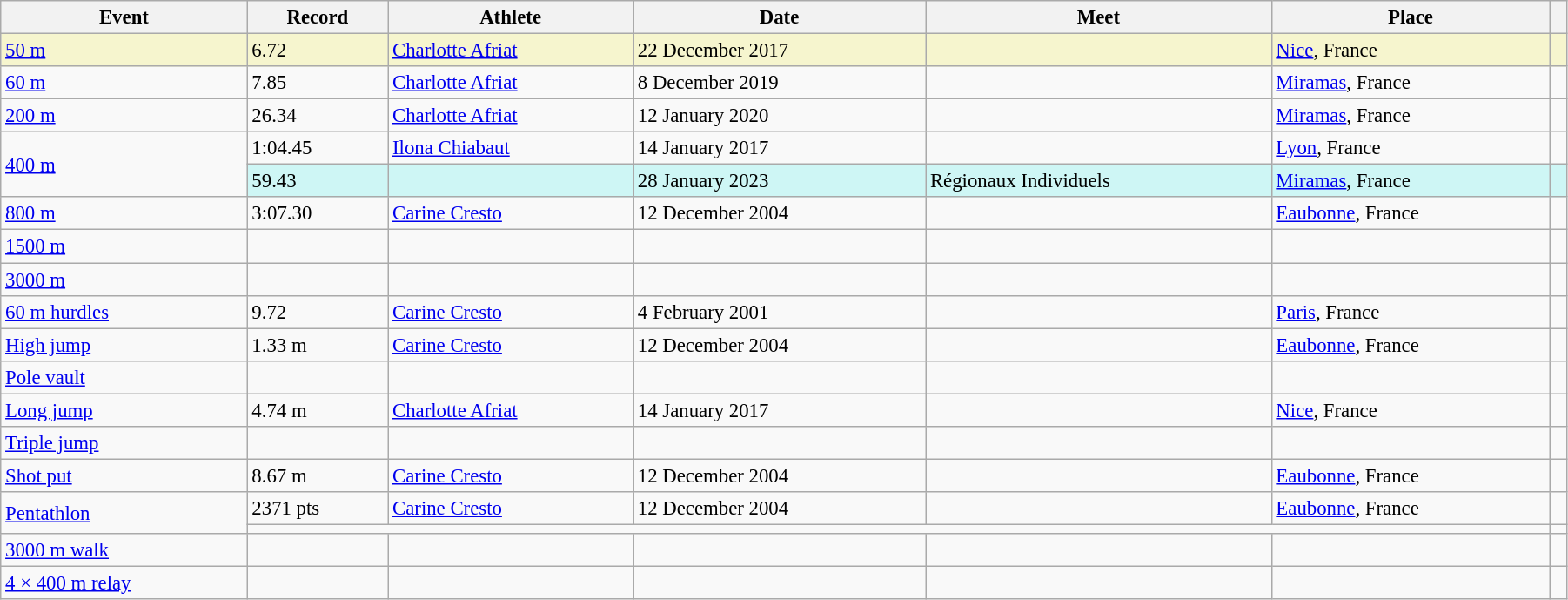<table class="wikitable" style="font-size:95%; width: 95%;">
<tr>
<th>Event</th>
<th>Record</th>
<th>Athlete</th>
<th>Date</th>
<th>Meet</th>
<th>Place</th>
<th></th>
</tr>
<tr style="background:#f6F5CE;">
<td><a href='#'>50 m</a></td>
<td>6.72</td>
<td><a href='#'>Charlotte Afriat</a></td>
<td>22 December 2017</td>
<td></td>
<td><a href='#'>Nice</a>, France</td>
<td></td>
</tr>
<tr>
<td><a href='#'>60 m</a></td>
<td>7.85</td>
<td><a href='#'>Charlotte Afriat</a></td>
<td>8 December 2019</td>
<td></td>
<td><a href='#'>Miramas</a>, France</td>
<td></td>
</tr>
<tr>
<td><a href='#'>200 m</a></td>
<td>26.34</td>
<td><a href='#'>Charlotte Afriat</a></td>
<td>12 January 2020</td>
<td></td>
<td><a href='#'>Miramas</a>, France</td>
<td></td>
</tr>
<tr>
<td rowspan=2><a href='#'>400 m</a></td>
<td>1:04.45</td>
<td><a href='#'>Ilona Chiabaut</a></td>
<td>14 January 2017</td>
<td></td>
<td><a href='#'>Lyon</a>, France</td>
<td></td>
</tr>
<tr bgcolor=#CEF6F5>
<td>59.43</td>
<td></td>
<td>28 January 2023</td>
<td>Régionaux Individuels</td>
<td><a href='#'>Miramas</a>, France</td>
<td></td>
</tr>
<tr>
<td><a href='#'>800 m</a></td>
<td>3:07.30</td>
<td><a href='#'>Carine Cresto</a></td>
<td>12 December 2004</td>
<td></td>
<td><a href='#'>Eaubonne</a>, France</td>
<td></td>
</tr>
<tr>
<td><a href='#'>1500 m</a></td>
<td></td>
<td></td>
<td></td>
<td></td>
<td></td>
<td></td>
</tr>
<tr>
<td><a href='#'>3000 m</a></td>
<td></td>
<td></td>
<td></td>
<td></td>
<td></td>
<td></td>
</tr>
<tr>
<td><a href='#'>60 m hurdles</a></td>
<td>9.72</td>
<td><a href='#'>Carine Cresto</a></td>
<td>4 February 2001</td>
<td></td>
<td><a href='#'>Paris</a>, France</td>
<td></td>
</tr>
<tr>
<td><a href='#'>High jump</a></td>
<td>1.33 m</td>
<td><a href='#'>Carine Cresto</a></td>
<td>12 December 2004</td>
<td></td>
<td><a href='#'>Eaubonne</a>, France</td>
<td></td>
</tr>
<tr>
<td><a href='#'>Pole vault</a></td>
<td></td>
<td></td>
<td></td>
<td></td>
<td></td>
<td></td>
</tr>
<tr>
<td><a href='#'>Long jump</a></td>
<td>4.74 m</td>
<td><a href='#'>Charlotte Afriat</a></td>
<td>14 January 2017</td>
<td></td>
<td><a href='#'>Nice</a>, France</td>
<td></td>
</tr>
<tr>
<td><a href='#'>Triple jump</a></td>
<td></td>
<td></td>
<td></td>
<td></td>
<td></td>
<td></td>
</tr>
<tr>
<td><a href='#'>Shot put</a></td>
<td>8.67 m</td>
<td><a href='#'>Carine Cresto</a></td>
<td>12 December 2004</td>
<td></td>
<td><a href='#'>Eaubonne</a>, France</td>
<td></td>
</tr>
<tr>
<td rowspan=2><a href='#'>Pentathlon</a></td>
<td>2371 pts</td>
<td><a href='#'>Carine Cresto</a></td>
<td>12 December 2004</td>
<td></td>
<td><a href='#'>Eaubonne</a>, France</td>
<td></td>
</tr>
<tr>
<td colspan=5></td>
<td></td>
</tr>
<tr>
<td><a href='#'>3000 m walk</a></td>
<td></td>
<td></td>
<td></td>
<td></td>
<td></td>
<td></td>
</tr>
<tr>
<td><a href='#'>4 × 400 m relay</a></td>
<td></td>
<td></td>
<td></td>
<td></td>
<td></td>
<td></td>
</tr>
</table>
